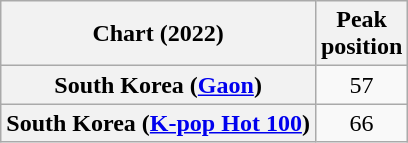<table class="wikitable sortable plainrowheaders" style="text-align:center">
<tr>
<th scope="col">Chart (2022)</th>
<th scope="col">Peak<br>position</th>
</tr>
<tr>
<th scope="row">South Korea (<a href='#'>Gaon</a>)</th>
<td>57</td>
</tr>
<tr>
<th scope="row">South Korea (<a href='#'>K-pop Hot 100</a>)</th>
<td>66</td>
</tr>
</table>
